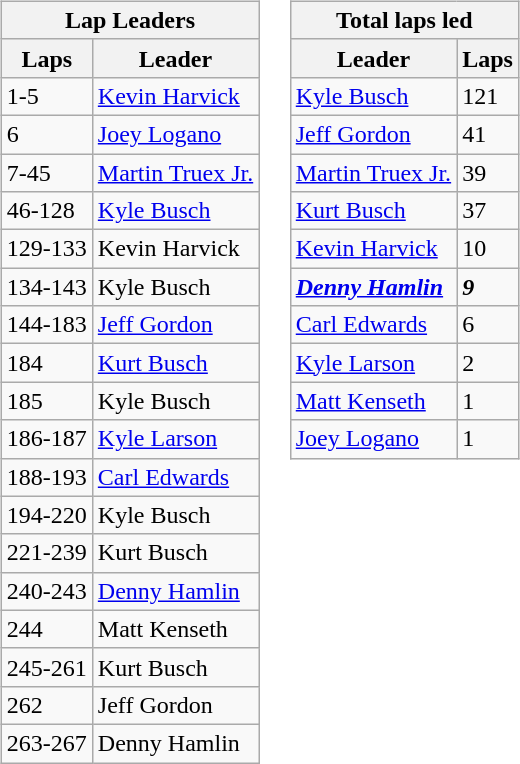<table>
<tr>
<td><br><table class="wikitable">
<tr>
<th colspan="4">Lap Leaders</th>
</tr>
<tr>
<th>Laps</th>
<th>Leader</th>
</tr>
<tr>
<td>1-5</td>
<td><a href='#'>Kevin Harvick</a></td>
</tr>
<tr>
<td>6</td>
<td><a href='#'>Joey Logano</a></td>
</tr>
<tr>
<td>7-45</td>
<td><a href='#'>Martin Truex Jr.</a></td>
</tr>
<tr>
<td>46-128</td>
<td><a href='#'>Kyle Busch</a></td>
</tr>
<tr>
<td>129-133</td>
<td>Kevin Harvick</td>
</tr>
<tr>
<td>134-143</td>
<td>Kyle Busch</td>
</tr>
<tr>
<td>144-183</td>
<td><a href='#'>Jeff Gordon</a></td>
</tr>
<tr>
<td>184</td>
<td><a href='#'>Kurt Busch</a></td>
</tr>
<tr>
<td>185</td>
<td>Kyle Busch</td>
</tr>
<tr>
<td>186-187</td>
<td><a href='#'>Kyle Larson</a></td>
</tr>
<tr>
<td>188-193</td>
<td><a href='#'>Carl Edwards</a></td>
</tr>
<tr>
<td>194-220</td>
<td>Kyle Busch</td>
</tr>
<tr>
<td>221-239</td>
<td>Kurt Busch</td>
</tr>
<tr>
<td>240-243</td>
<td><a href='#'>Denny Hamlin</a></td>
</tr>
<tr>
<td>244</td>
<td>Matt Kenseth</td>
</tr>
<tr>
<td>245-261</td>
<td>Kurt Busch</td>
</tr>
<tr>
<td>262</td>
<td>Jeff Gordon</td>
</tr>
<tr>
<td>263-267</td>
<td>Denny Hamlin</td>
</tr>
</table>
</td>
<td valign="top"><br><table class="wikitable">
<tr>
<th colspan="2">Total laps led</th>
</tr>
<tr>
<th>Leader</th>
<th>Laps</th>
</tr>
<tr>
<td><a href='#'>Kyle Busch</a></td>
<td>121</td>
</tr>
<tr>
<td><a href='#'>Jeff Gordon</a></td>
<td>41</td>
</tr>
<tr>
<td><a href='#'>Martin Truex Jr.</a></td>
<td>39</td>
</tr>
<tr>
<td><a href='#'>Kurt Busch</a></td>
<td>37</td>
</tr>
<tr>
<td><a href='#'>Kevin Harvick</a></td>
<td>10</td>
</tr>
<tr>
<td><strong><em><a href='#'>Denny Hamlin</a></em></strong></td>
<td><strong><em>9</em></strong></td>
</tr>
<tr>
<td><a href='#'>Carl Edwards</a></td>
<td>6</td>
</tr>
<tr>
<td><a href='#'>Kyle Larson</a></td>
<td>2</td>
</tr>
<tr>
<td><a href='#'>Matt Kenseth</a></td>
<td>1</td>
</tr>
<tr>
<td><a href='#'>Joey Logano</a></td>
<td>1</td>
</tr>
</table>
</td>
</tr>
</table>
